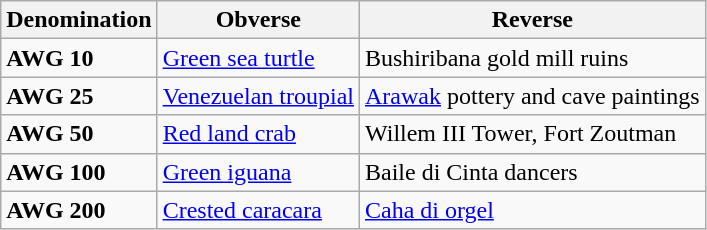<table class="wikitable">
<tr>
<th>Denomination</th>
<th>Obverse</th>
<th>Reverse</th>
</tr>
<tr>
<td><strong>AWG 10</strong></td>
<td><a href='#'>Green sea turtle</a></td>
<td>Bushiribana gold mill ruins</td>
</tr>
<tr>
<td><strong>AWG 25</strong></td>
<td><a href='#'>Venezuelan troupial</a></td>
<td><a href='#'>Arawak</a> pottery and cave paintings</td>
</tr>
<tr>
<td><strong>AWG 50</strong></td>
<td><a href='#'>Red land crab</a></td>
<td>Willem III Tower, Fort Zoutman</td>
</tr>
<tr>
<td><strong>AWG 100</strong></td>
<td><a href='#'>Green iguana</a></td>
<td>Baile di Cinta dancers</td>
</tr>
<tr>
<td><strong>AWG 200</strong></td>
<td><a href='#'>Crested caracara</a></td>
<td><a href='#'>Caha di orgel</a></td>
</tr>
</table>
